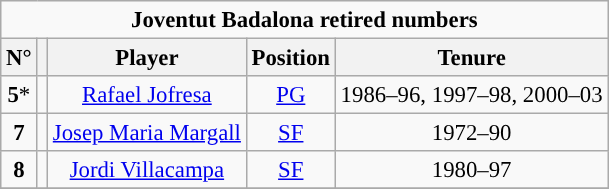<table class="wikitable sortable" style="font-size: 95%; text-align:center;">
<tr>
<td colspan=5><strong>Joventut Badalona retired numbers</strong></td>
</tr>
<tr>
<th>N°</th>
<th></th>
<th>Player</th>
<th>Position</th>
<th>Tenure</th>
</tr>
<tr>
<td><strong>5</strong>*</td>
<td></td>
<td><a href='#'>Rafael Jofresa</a></td>
<td><a href='#'>PG</a></td>
<td>1986–96, 1997–98, 2000–03</td>
</tr>
<tr>
<td><strong>7</strong></td>
<td></td>
<td><a href='#'>Josep Maria Margall</a></td>
<td><a href='#'>SF</a></td>
<td>1972–90</td>
</tr>
<tr>
<td><strong>8</strong></td>
<td></td>
<td><a href='#'>Jordi Villacampa</a></td>
<td><a href='#'>SF</a></td>
<td>1980–97</td>
</tr>
<tr>
</tr>
</table>
